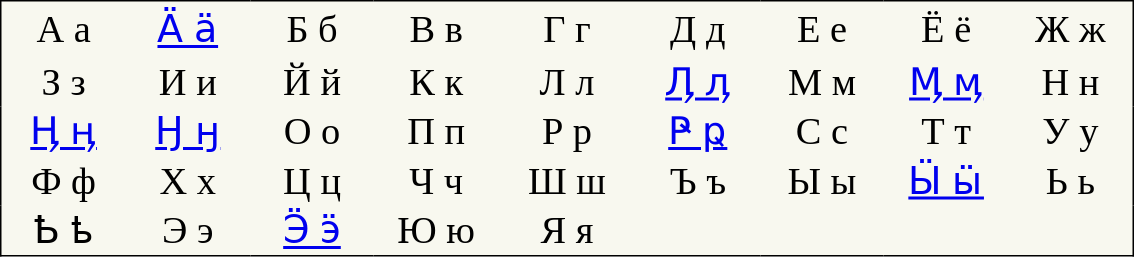<table style="font-family:Microsoft Serif; font-size:1.6em; border-color:#000000; border-width:1px; border-style:solid; border-collapse:collapse; background-color:#F8F8EF; text-align:center; margin-top:1em; margin-bottom:1em;">
<tr>
<td style="width:3em; text-align:center; padding: 3px;">А а</td>
<td style="width:3em; text-align:center; padding: 3px;"><a href='#'>Ӓ ӓ</a></td>
<td style="width:3em; text-align:center; padding: 3px;">Б б</td>
<td style="width:3em; text-align:center; padding: 3px;">В в</td>
<td style="width:3.5em">Г г</td>
<td style="width:3em; text-align:center; padding: 3px;">Д д</td>
<td style="width:3em; text-align:center; padding: 3px;">Е е</td>
<td style="width:3em; text-align:center; padding: 3px;">Ё ё</td>
<td style="width:3em; text-align:center; padding: 3px;">Ж ж</td>
</tr>
<tr>
<td>З з</td>
<td>И и</td>
<td>Й й</td>
<td>К к</td>
<td>Л л</td>
<td><a href='#'>Ӆ ӆ</a></td>
<td>М м</td>
<td><a href='#'>Ӎ ӎ</a></td>
<td>Н н</td>
</tr>
<tr>
<td><a href='#'>Ӊ ӊ</a></td>
<td><a href='#'>Ӈ ӈ</a></td>
<td>О о</td>
<td>П п</td>
<td>Р р</td>
<td><a href='#'>Ҏ ҏ</a></td>
<td>С с</td>
<td>Т т</td>
<td>У у</td>
</tr>
<tr>
<td>Ф ф</td>
<td>Х х</td>
<td>Ц ц</td>
<td>Ч ч</td>
<td>Ш ш</td>
<td>Ъ ъ</td>
<td>Ы ы</td>
<td><a href='#'>Ӹ ӹ</a></td>
<td>Ь ь</td>
</tr>
<tr>
<td>Ҍ ҍ</td>
<td>Э э</td>
<td><a href='#'>Ӭ ӭ</a></td>
<td>Ю ю</td>
<td>Я я</td>
<td></td>
<td></td>
<td></td>
<td></td>
</tr>
</table>
